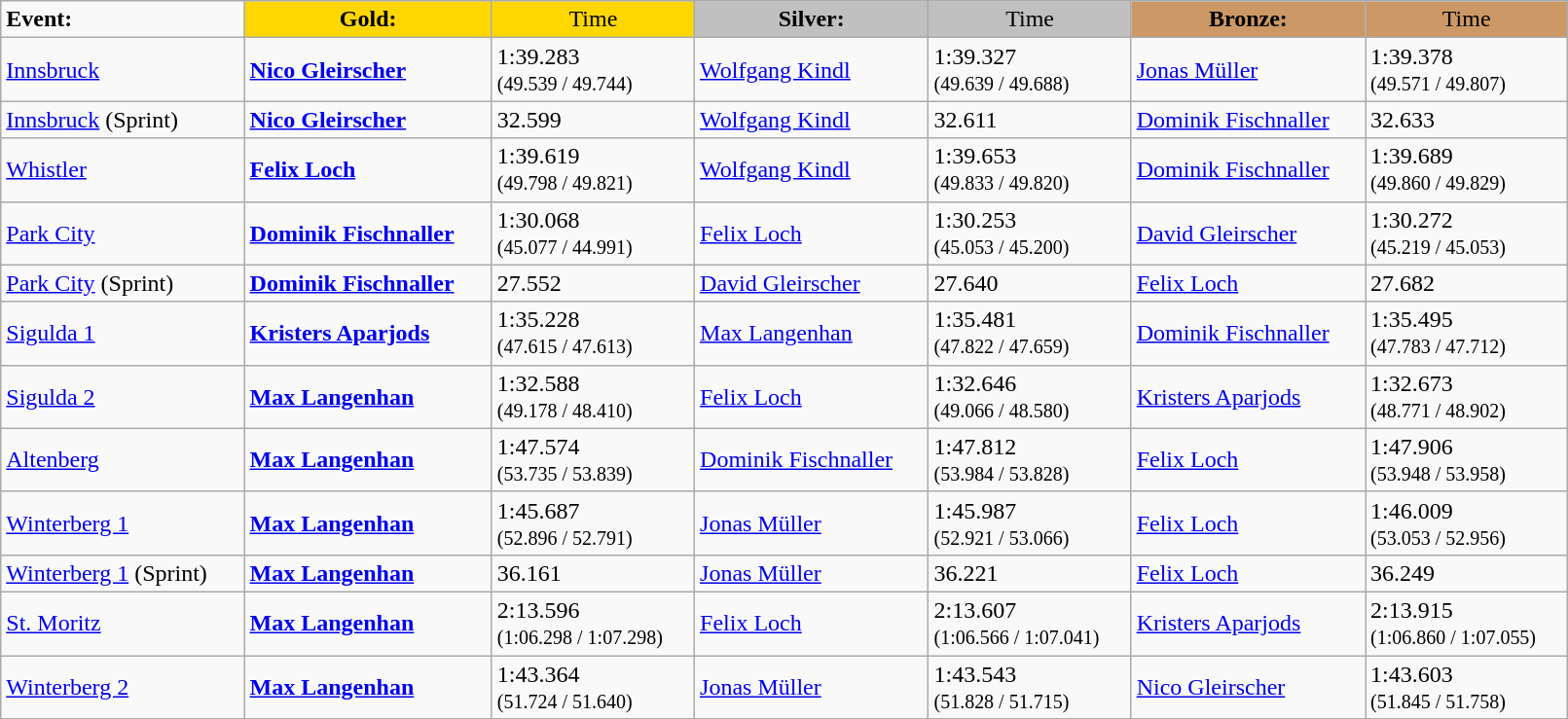<table class="wikitable" style="width:85%;">
<tr>
<td><strong>Event:</strong></td>
<td style="text-align:center; background:gold;"><strong>Gold:</strong></td>
<td style="text-align:center; background:gold;">Time</td>
<td style="text-align:center; background:silver;"><strong>Silver:</strong></td>
<td style="text-align:center; background:silver;">Time</td>
<td style="text-align:center; background:#c96;"><strong>Bronze:</strong></td>
<td style="text-align:center; background:#c96;">Time</td>
</tr>
<tr>
<td><a href='#'>Innsbruck</a></td>
<td><strong><a href='#'>Nico Gleirscher</a><br></strong></td>
<td>1:39.283<br><small>(49.539 / 49.744)</small></td>
<td><a href='#'>Wolfgang Kindl</a><br></td>
<td>1:39.327<br><small>(49.639 / 49.688)</small></td>
<td><a href='#'>Jonas Müller</a><br></td>
<td>1:39.378<br><small>(49.571 / 49.807)</small></td>
</tr>
<tr>
<td><a href='#'>Innsbruck</a> (Sprint)</td>
<td><strong><a href='#'>Nico Gleirscher</a><br></strong></td>
<td>32.599</td>
<td><a href='#'>Wolfgang Kindl</a><br></td>
<td>32.611</td>
<td><a href='#'>Dominik Fischnaller</a><br></td>
<td>32.633</td>
</tr>
<tr>
<td><a href='#'>Whistler</a></td>
<td><strong><a href='#'>Felix Loch</a><br></strong></td>
<td>1:39.619<br><small>(49.798 / 49.821)</small></td>
<td><a href='#'>Wolfgang Kindl</a><br></td>
<td>1:39.653<br><small>(49.833 / 49.820)</small></td>
<td><a href='#'>Dominik Fischnaller</a><br></td>
<td>1:39.689<br><small>(49.860 / 49.829)</small></td>
</tr>
<tr>
<td><a href='#'>Park City</a></td>
<td><strong><a href='#'>Dominik Fischnaller</a><br></strong></td>
<td>1:30.068<br><small>(45.077 / 44.991)</small></td>
<td><a href='#'>Felix Loch</a><br></td>
<td>1:30.253<br><small>(45.053 / 45.200)</small></td>
<td><a href='#'>David Gleirscher</a><br></td>
<td>1:30.272<br><small>(45.219 / 45.053)</small></td>
</tr>
<tr>
<td><a href='#'>Park City</a> (Sprint)</td>
<td><strong><a href='#'>Dominik Fischnaller</a><br></strong></td>
<td>27.552</td>
<td><a href='#'>David Gleirscher</a><br></td>
<td>27.640</td>
<td><a href='#'>Felix Loch</a><br></td>
<td>27.682</td>
</tr>
<tr>
<td><a href='#'>Sigulda 1</a></td>
<td><strong><a href='#'>Kristers Aparjods</a><br></strong></td>
<td>1:35.228<br><small>(47.615 / 47.613)</small></td>
<td><a href='#'>Max Langenhan</a><br></td>
<td>1:35.481<br><small>(47.822 / 47.659)</small></td>
<td><a href='#'>Dominik Fischnaller</a><br></td>
<td>1:35.495<br><small>(47.783 / 47.712)</small></td>
</tr>
<tr>
<td><a href='#'>Sigulda 2</a></td>
<td><strong><a href='#'>Max Langenhan</a><br></strong></td>
<td>1:32.588<br><small>(49.178 / 48.410)</small></td>
<td><a href='#'>Felix Loch</a><br></td>
<td>1:32.646<br><small>(49.066 / 48.580)</small></td>
<td><a href='#'>Kristers Aparjods</a><br></td>
<td>1:32.673<br><small>(48.771 / 48.902)</small></td>
</tr>
<tr>
<td><a href='#'>Altenberg</a></td>
<td><strong><a href='#'>Max Langenhan</a><br></strong></td>
<td>1:47.574<br><small>(53.735 / 53.839)</small></td>
<td><a href='#'>Dominik Fischnaller</a><br></td>
<td>1:47.812<br><small>(53.984 / 53.828)</small></td>
<td><a href='#'>Felix Loch</a><br></td>
<td>1:47.906<br><small>(53.948 / 53.958)</small></td>
</tr>
<tr>
<td><a href='#'>Winterberg 1</a></td>
<td><strong><a href='#'>Max Langenhan</a><br></strong></td>
<td>1:45.687<br><small>(52.896 / 52.791)</small></td>
<td><a href='#'>Jonas Müller</a><br></td>
<td>1:45.987<br><small>(52.921 / 53.066)</small></td>
<td><a href='#'>Felix Loch</a><br></td>
<td>1:46.009<br><small>(53.053 / 52.956)</small></td>
</tr>
<tr>
<td><a href='#'>Winterberg 1</a> (Sprint)</td>
<td><strong><a href='#'>Max Langenhan</a><br></strong></td>
<td>36.161</td>
<td><a href='#'>Jonas Müller</a><br></td>
<td>36.221</td>
<td><a href='#'>Felix Loch</a><br></td>
<td>36.249</td>
</tr>
<tr>
<td><a href='#'>St. Moritz</a></td>
<td><strong><a href='#'>Max Langenhan</a><br></strong></td>
<td>2:13.596<br><small>(1:06.298 / 1:07.298)</small></td>
<td><a href='#'>Felix Loch</a><br></td>
<td>2:13.607<br><small>(1:06.566 / 1:07.041)</small></td>
<td><a href='#'>Kristers Aparjods</a><br></td>
<td>2:13.915<br><small>(1:06.860 / 1:07.055)</small></td>
</tr>
<tr>
<td><a href='#'>Winterberg 2</a></td>
<td><strong><a href='#'>Max Langenhan</a><br></strong></td>
<td>1:43.364<br><small>(51.724 / 51.640)</small></td>
<td><a href='#'>Jonas Müller</a><br></td>
<td>1:43.543<br><small>(51.828 / 51.715)</small></td>
<td><a href='#'>Nico Gleirscher</a><br></td>
<td>1:43.603<br><small>(51.845 / 51.758)</small></td>
</tr>
</table>
